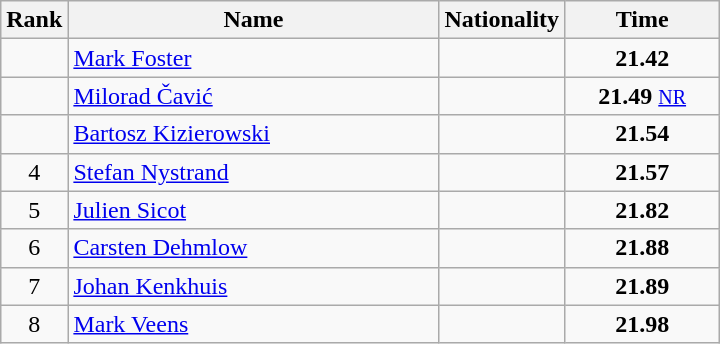<table class="wikitable">
<tr>
<th>Rank</th>
<th style="width: 15em">Name</th>
<th>Nationality</th>
<th style="width: 6em">Time</th>
</tr>
<tr>
<td align="center"></td>
<td><a href='#'>Mark Foster</a></td>
<td></td>
<td align="center"><strong>21.42</strong></td>
</tr>
<tr>
<td align="center"></td>
<td><a href='#'>Milorad Čavić</a></td>
<td></td>
<td align="center"><strong>21.49</strong> <small><a href='#'>NR</a></small></td>
</tr>
<tr>
<td align="center"></td>
<td><a href='#'>Bartosz Kizierowski</a></td>
<td></td>
<td align="center"><strong>21.54</strong></td>
</tr>
<tr>
<td align="center">4</td>
<td><a href='#'>Stefan Nystrand</a></td>
<td></td>
<td align="center"><strong>21.57</strong></td>
</tr>
<tr>
<td align="center">5</td>
<td><a href='#'>Julien Sicot</a></td>
<td></td>
<td align="center"><strong>21.82</strong></td>
</tr>
<tr>
<td align="center">6</td>
<td><a href='#'>Carsten Dehmlow</a></td>
<td></td>
<td align="center"><strong>21.88</strong></td>
</tr>
<tr>
<td align="center">7</td>
<td><a href='#'>Johan Kenkhuis</a></td>
<td></td>
<td align="center"><strong>21.89</strong></td>
</tr>
<tr>
<td align="center">8</td>
<td><a href='#'>Mark Veens</a></td>
<td></td>
<td align="center"><strong>21.98</strong></td>
</tr>
</table>
